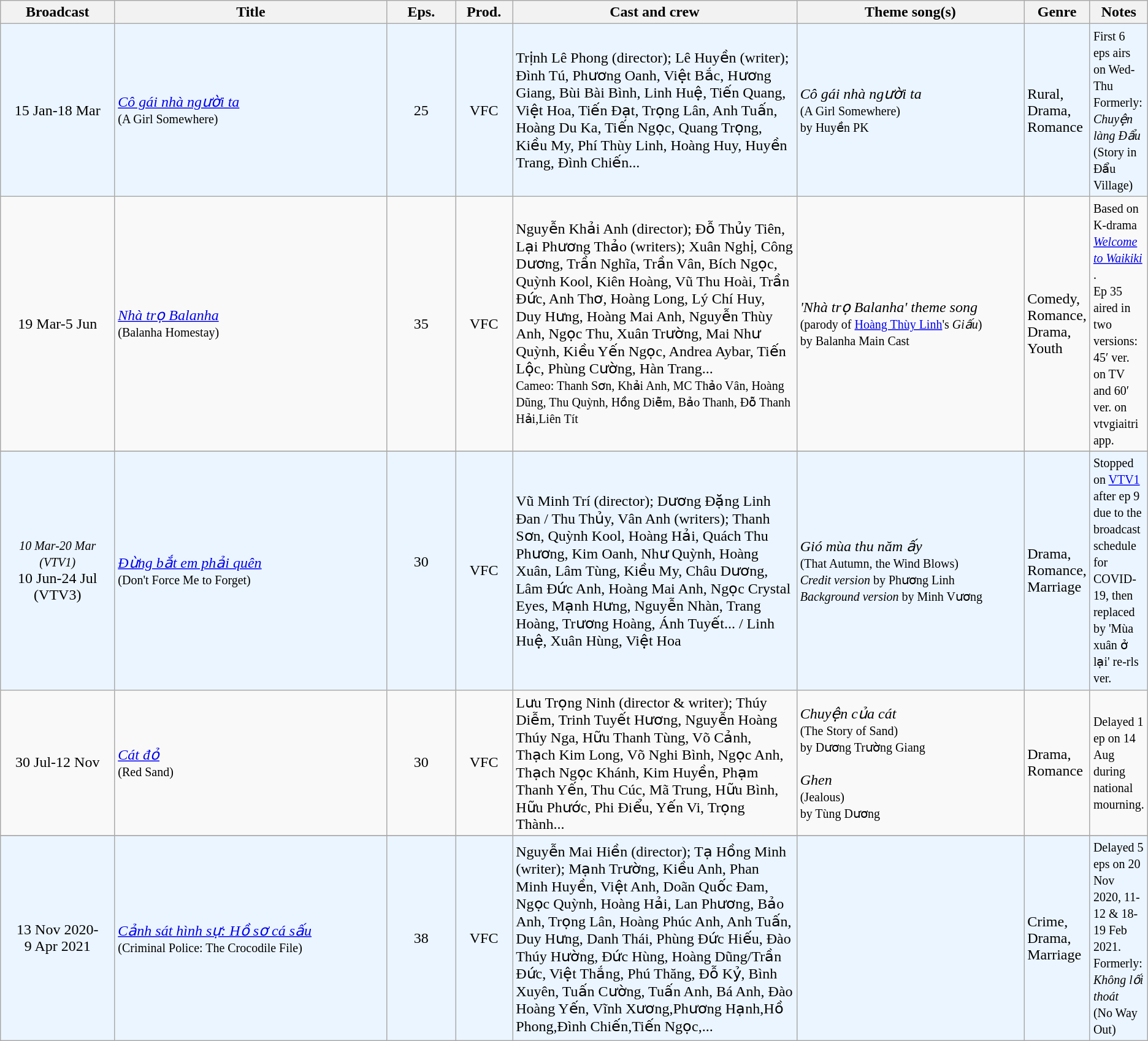<table class="wikitable sortable">
<tr>
<th style="width:10%;">Broadcast</th>
<th style="width:24%;">Title</th>
<th style="width:6%;">Eps.</th>
<th style="width:5%;">Prod.</th>
<th style="width:25%;">Cast and crew</th>
<th style="width:20%;">Theme song(s)</th>
<th style="width:5%;">Genre</th>
<th style="width:5%;">Notes</th>
</tr>
<tr ---- bgcolor="#ebf5ff">
<td style="text-align:center;">15 Jan-18 Mar <br></td>
<td><em><a href='#'>Cô gái nhà người ta</a></em> <br><small>(A Girl Somewhere)</small></td>
<td style="text-align:center;">25</td>
<td style="text-align:center;">VFC</td>
<td>Trịnh Lê Phong (director); Lê Huyền (writer); Đình Tú, Phương Oanh, Việt Bắc, Hương Giang, Bùi Bài Bình, Linh Huệ, Tiến Quang, Việt Hoa, Tiến Đạt, Trọng Lân, Anh Tuấn, Hoàng Du Ka, Tiến Ngọc, Quang Trọng, Kiều My, Phí Thùy Linh, Hoàng Huy, Huyền Trang, Đình Chiến...</td>
<td><em>Cô gái nhà người ta</em> <br><small>(A Girl Somewhere)<br>by Huyền PK<br></small></td>
<td>Rural, Drama, Romance</td>
<td><small>First 6 eps airs on Wed-Thu</small><br><small>Formerly: <em>Chuyện làng Đẩu</em><br>(Story in Đẩu Village)</small></td>
</tr>
<tr>
<td style="text-align:center;">19 Mar-5 Jun<br></td>
<td><em><a href='#'>Nhà trọ Balanha</a></em> <br><small>(Balanha Homestay)</small></td>
<td style="text-align:center;">35</td>
<td style="text-align:center;">VFC</td>
<td>Nguyễn Khải Anh (director);  Đỗ Thủy Tiên, Lại Phương Thảo (writers); Xuân Nghị, Công Dương, Trần Nghĩa, Trần Vân, Bích Ngọc, Quỳnh Kool, Kiên Hoàng, Vũ Thu Hoài, Trần Đức, Anh Thơ, Hoàng Long, Lý Chí Huy, Duy Hưng, Hoàng Mai Anh, Nguyễn Thùy Anh, Ngọc Thu, Xuân Trường, Mai Như Quỳnh, Kiều Yến Ngọc, Andrea Aybar, Tiến Lộc, Phùng Cường, Hàn Trang...<br><small>Cameo: Thanh Sơn, Khải Anh, MC Thảo Vân, Hoàng Dũng, Thu Quỳnh, Hồng Diễm, Bảo Thanh, Đỗ Thanh Hải,Liên Tít</small></td>
<td><em> 'Nhà trọ Balanha' theme song</em><br><small>(parody of <a href='#'>Hoàng Thùy Linh</a>'s <em>Giấu</em>)<br>by Balanha Main Cast<br></small></td>
<td>Comedy, Romance, Drama, Youth</td>
<td><small>Based on K-drama <em><a href='#'>Welcome to Waikiki</a></em> .</small><br><small>Ep 35 aired in two versions: 45′ ver. on TV and 60′ ver. on vtvgiaitri app.</small></td>
</tr>
<tr>
</tr>
<tr ---- bgcolor="#ebf5ff">
<td style="text-align:center;"><small><em>10 Mar-20 Mar<br>(VTV1)</em></small><br>10 Jun-24 Jul<br>(VTV3)<br></td>
<td><em><a href='#'>Đừng bắt em phải quên</a></em> <br><small>(Don't Force Me to Forget)</small></td>
<td style="text-align:center;">30<br><small><br></small></td>
<td style="text-align:center;">VFC</td>
<td>Vũ Minh Trí (director); Dương Đặng Linh Đan / Thu Thủy, Vân Anh (writers); Thanh Sơn, Quỳnh Kool, Hoàng Hải, Quách Thu Phương, Kim Oanh, Như Quỳnh, Hoàng Xuân, Lâm Tùng, Kiều My, Châu Dương, Lâm Đức Anh, Hoàng Mai Anh, Ngọc Crystal Eyes, Mạnh Hưng, Nguyễn Nhàn, Trang Hoàng, Trương Hoàng, Ánh Tuyết... / Linh Huệ, Xuân Hùng, Việt Hoa</td>
<td><em>Gió mùa thu năm ấy</em> <br><small>(That Autumn, the Wind Blows)<br><em>Credit version</em> by Phương Linh<br><em>Background version</em> by Minh Vương<br></small></td>
<td>Drama, Romance, Marriage</td>
<td><small>Stopped on <a href='#'>VTV1</a> after ep 9 due to the broadcast schedule for COVID-19, then replaced by 'Mùa xuân ở lại' re-rls ver.</small></td>
</tr>
<tr>
<td style="text-align:center;">30 Jul-12 Nov<br></td>
<td><em><a href='#'>Cát đỏ</a></em> <br><small>(Red Sand)</small></td>
<td style="text-align:center;">30</td>
<td style="text-align:center;">VFC</td>
<td>Lưu Trọng Ninh (director & writer); Thúy Diễm, Trinh Tuyết Hương, Nguyễn Hoàng Thúy Nga, Hữu Thanh Tùng, Võ Cảnh, Thạch Kim Long, Võ Nghi Bình, Ngọc Anh, Thạch Ngọc Khánh, Kim Huyền, Phạm Thanh Yến, Thu Cúc, Mã Trung, Hữu Bình, Hữu Phước, Phi Điểu, Yến Vi, Trọng Thành...</td>
<td><em>Chuyện của cát</em> <br><small>(The Story of Sand)<br>by Dương Trường Giang</small><br><br><em>Ghen</em> <br><small>(Jealous)<br>by Tùng Dương</small></td>
<td>Drama, Romance</td>
<td><small>Delayed 1 ep on 14 Aug during national mourning.</small></td>
</tr>
<tr>
</tr>
<tr ---- bgcolor="#ebf5ff">
<td style="text-align:center;">13 Nov 2020-<br>9 Apr 2021 <br></td>
<td><em><a href='#'>Cảnh sát hình sự: Hồ sơ cá sấu</a></em> <br><small>(Criminal Police: The Crocodile File)</small></td>
<td style="text-align:center;">38</td>
<td style="text-align:center;">VFC</td>
<td>Nguyễn Mai Hiền (director); Tạ Hồng Minh (writer); Mạnh Trường, Kiều Anh, Phan Minh Huyền, Việt Anh, Doãn Quốc Đam, Ngọc Quỳnh, Hoàng Hải, Lan Phương, Bảo Anh, Trọng Lân, Hoàng Phúc Anh, Anh Tuấn, Duy Hưng, Danh Thái, Phùng Đức Hiếu, Đào Thúy Hường, Đức Hùng, Hoàng Dũng/Trần Đức, Việt Thắng, Phú Thăng, Đỗ Kỷ, Bình Xuyên, Tuấn Cường, Tuấn Anh, Bá Anh, Đào Hoàng Yến, Vĩnh Xương,Phương Hạnh,Hồ Phong,Đình Chiến,Tiến Ngọc,...</td>
<td></td>
<td>Crime, Drama, Marriage</td>
<td><small>Delayed 5 eps on 20 Nov 2020, 11-12 & 18-19 Feb 2021.</small><br><small>Formerly: <em>Không lối thoát</em><br>(No Way Out)</small></td>
</tr>
</table>
